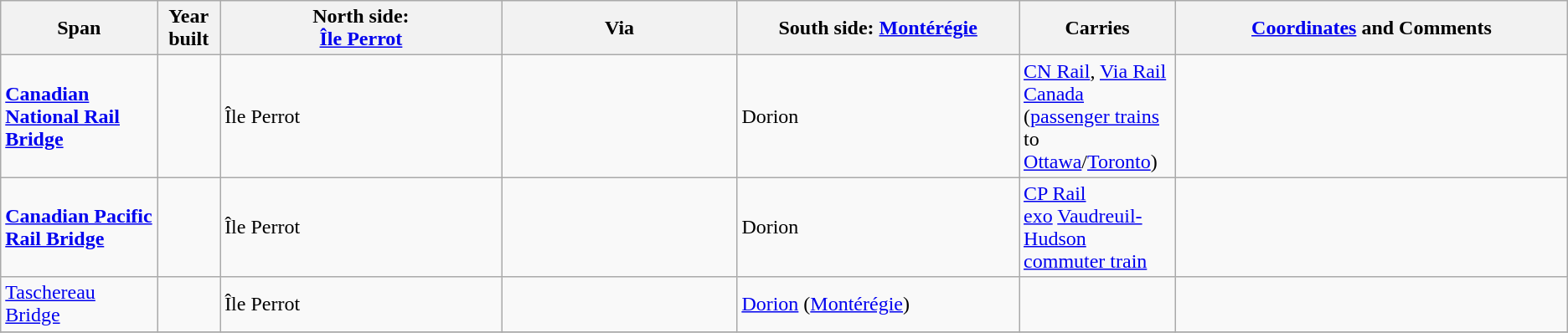<table class=wikitable>
<tr>
<th width="10%">Span</th>
<th width="4%">Year built</th>
<th width="18%">North side:<br><a href='#'>Île Perrot</a></th>
<th width="15%">Via</th>
<th width="18%">South side: <a href='#'>Montérégie</a></th>
<th width="10%">Carries</th>
<th width="25%"><a href='#'>Coordinates</a> and Comments</th>
</tr>
<tr>
<td><strong><a href='#'>Canadian National Rail Bridge</a></strong></td>
<td></td>
<td>Île Perrot</td>
<td></td>
<td>Dorion</td>
<td><a href='#'>CN Rail</a>, <a href='#'>Via Rail Canada</a> (<a href='#'>passenger trains</a> to <a href='#'>Ottawa</a>/<a href='#'>Toronto</a>)</td>
<td></td>
</tr>
<tr>
<td><strong><a href='#'>Canadian Pacific Rail Bridge</a></strong></td>
<td></td>
<td>Île Perrot</td>
<td></td>
<td>Dorion</td>
<td><a href='#'>CP Rail</a><br><a href='#'>exo</a> <a href='#'>Vaudreuil-Hudson</a> <a href='#'>commuter train</a></td>
<td></td>
</tr>
<tr>
<td><a href='#'>Taschereau Bridge</a></td>
<td></td>
<td>Île Perrot</td>
<td></td>
<td><a href='#'>Dorion</a> (<a href='#'>Montérégie</a>)</td>
<td></td>
<td></td>
</tr>
<tr>
</tr>
</table>
